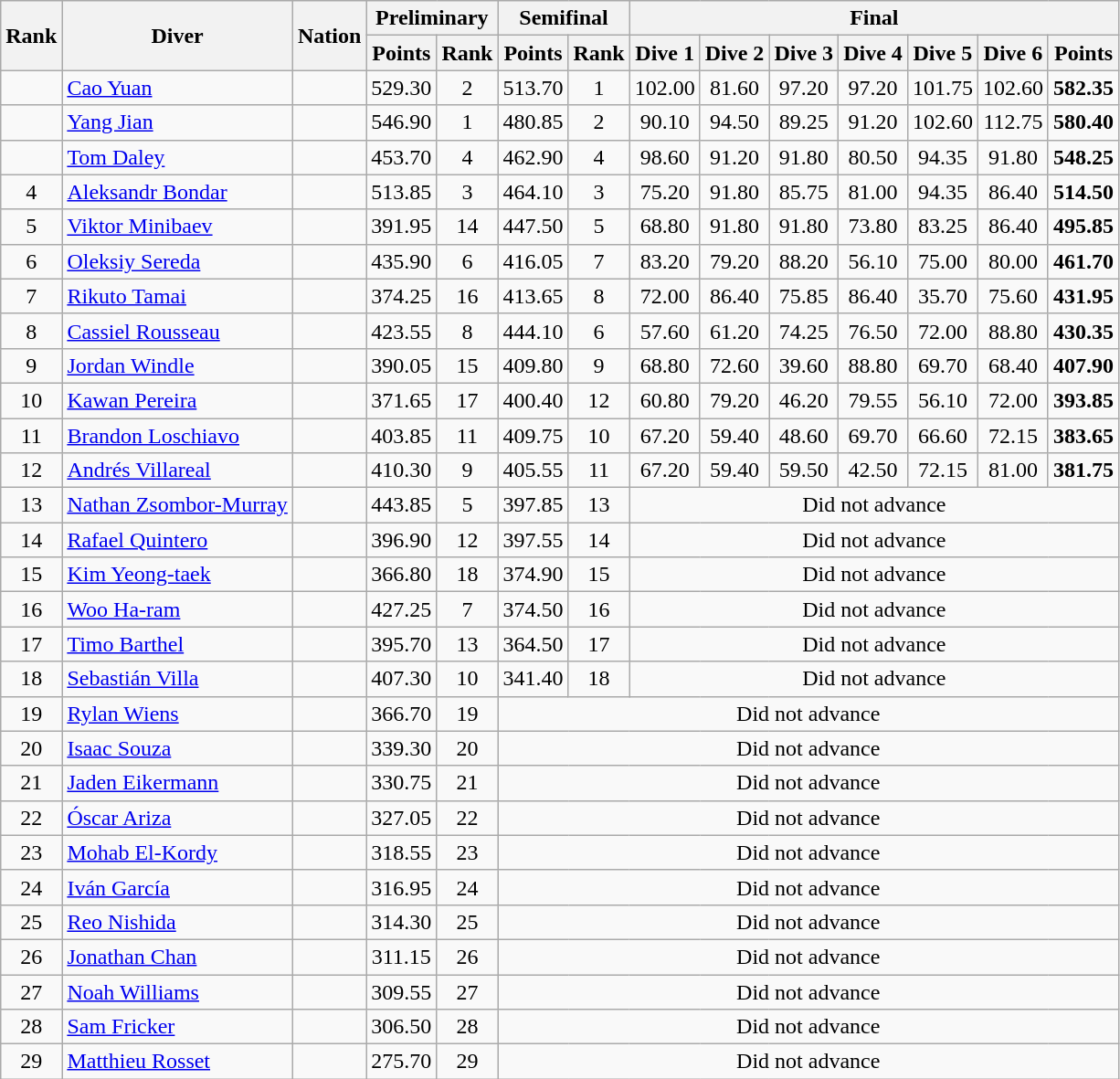<table class="wikitable sortable" style="text-align:center">
<tr>
<th rowspan="2" data-sort-type="number">Rank</th>
<th rowspan="2">Diver</th>
<th rowspan="2">Nation</th>
<th colspan="2">Preliminary</th>
<th colspan="2">Semifinal</th>
<th colspan="7">Final</th>
</tr>
<tr>
<th>Points</th>
<th>Rank</th>
<th>Points</th>
<th>Rank</th>
<th>Dive 1</th>
<th>Dive 2</th>
<th>Dive 3</th>
<th>Dive 4</th>
<th>Dive 5</th>
<th>Dive 6</th>
<th>Points</th>
</tr>
<tr>
<td></td>
<td align="left"><a href='#'>Cao Yuan</a></td>
<td align="left"></td>
<td>529.30</td>
<td>2</td>
<td>513.70</td>
<td>1</td>
<td>102.00</td>
<td>81.60</td>
<td>97.20</td>
<td>97.20</td>
<td>101.75</td>
<td>102.60</td>
<td><strong>582.35</strong></td>
</tr>
<tr>
<td></td>
<td align="left"><a href='#'>Yang Jian</a></td>
<td align="left"></td>
<td>546.90</td>
<td>1</td>
<td>480.85</td>
<td>2</td>
<td>90.10</td>
<td>94.50</td>
<td>89.25</td>
<td>91.20</td>
<td>102.60</td>
<td>112.75</td>
<td><strong>580.40</strong></td>
</tr>
<tr>
<td></td>
<td align="left"><a href='#'>Tom Daley</a></td>
<td align="left"></td>
<td>453.70</td>
<td>4</td>
<td>462.90</td>
<td>4</td>
<td>98.60</td>
<td>91.20</td>
<td>91.80</td>
<td>80.50</td>
<td>94.35</td>
<td>91.80</td>
<td><strong>548.25</strong></td>
</tr>
<tr>
<td>4</td>
<td align="left"><a href='#'>Aleksandr Bondar</a></td>
<td align="left"></td>
<td>513.85</td>
<td>3</td>
<td>464.10</td>
<td>3</td>
<td>75.20</td>
<td>91.80</td>
<td>85.75</td>
<td>81.00</td>
<td>94.35</td>
<td>86.40</td>
<td><strong>514.50</strong></td>
</tr>
<tr>
<td>5</td>
<td align="left"><a href='#'>Viktor Minibaev</a></td>
<td align="left"></td>
<td>391.95</td>
<td>14</td>
<td>447.50</td>
<td>5</td>
<td>68.80</td>
<td>91.80</td>
<td>91.80</td>
<td>73.80</td>
<td>83.25</td>
<td>86.40</td>
<td><strong>495.85</strong></td>
</tr>
<tr>
<td>6</td>
<td align="left"><a href='#'>Oleksiy Sereda</a></td>
<td align="left"></td>
<td>435.90</td>
<td>6</td>
<td>416.05</td>
<td>7</td>
<td>83.20</td>
<td>79.20</td>
<td>88.20</td>
<td>56.10</td>
<td>75.00</td>
<td>80.00</td>
<td><strong>461.70</strong></td>
</tr>
<tr>
<td>7</td>
<td align="left"><a href='#'>Rikuto Tamai</a></td>
<td align="left"></td>
<td>374.25</td>
<td>16</td>
<td>413.65</td>
<td>8</td>
<td>72.00</td>
<td>86.40</td>
<td>75.85</td>
<td>86.40</td>
<td>35.70</td>
<td>75.60</td>
<td><strong>431.95</strong></td>
</tr>
<tr>
<td>8</td>
<td align="left"><a href='#'>Cassiel Rousseau</a></td>
<td align="left"></td>
<td>423.55</td>
<td>8</td>
<td>444.10</td>
<td>6</td>
<td>57.60</td>
<td>61.20</td>
<td>74.25</td>
<td>76.50</td>
<td>72.00</td>
<td>88.80</td>
<td><strong>430.35</strong></td>
</tr>
<tr>
<td>9</td>
<td align="left"><a href='#'>Jordan Windle</a></td>
<td align="left"></td>
<td>390.05</td>
<td>15</td>
<td>409.80</td>
<td>9</td>
<td>68.80</td>
<td>72.60</td>
<td>39.60</td>
<td>88.80</td>
<td>69.70</td>
<td>68.40</td>
<td><strong>407.90</strong></td>
</tr>
<tr>
<td>10</td>
<td align="left"><a href='#'>Kawan Pereira</a></td>
<td align="left"></td>
<td>371.65</td>
<td>17</td>
<td>400.40</td>
<td>12</td>
<td>60.80</td>
<td>79.20</td>
<td>46.20</td>
<td>79.55</td>
<td>56.10</td>
<td>72.00</td>
<td><strong>393.85</strong></td>
</tr>
<tr>
<td>11</td>
<td align="left"><a href='#'>Brandon Loschiavo</a></td>
<td align="left"></td>
<td>403.85</td>
<td>11</td>
<td>409.75</td>
<td>10</td>
<td>67.20</td>
<td>59.40</td>
<td>48.60</td>
<td>69.70</td>
<td>66.60</td>
<td>72.15</td>
<td><strong>383.65</strong></td>
</tr>
<tr>
<td>12</td>
<td align="left"><a href='#'>Andrés Villareal</a></td>
<td align="left"></td>
<td>410.30</td>
<td>9</td>
<td>405.55</td>
<td>11</td>
<td>67.20</td>
<td>59.40</td>
<td>59.50</td>
<td>42.50</td>
<td>72.15</td>
<td>81.00</td>
<td><strong>381.75</strong></td>
</tr>
<tr>
<td>13</td>
<td align="left"><a href='#'>Nathan Zsombor-Murray</a></td>
<td align="left"></td>
<td>443.85</td>
<td>5</td>
<td>397.85</td>
<td>13</td>
<td colspan="7">Did not advance</td>
</tr>
<tr>
<td>14</td>
<td align="left"><a href='#'>Rafael Quintero</a></td>
<td align="left"></td>
<td>396.90</td>
<td>12</td>
<td>397.55</td>
<td>14</td>
<td colspan="7">Did not advance</td>
</tr>
<tr>
<td>15</td>
<td align="left"><a href='#'>Kim Yeong-taek</a></td>
<td align="left"></td>
<td>366.80</td>
<td>18</td>
<td>374.90</td>
<td>15</td>
<td colspan="7">Did not advance</td>
</tr>
<tr>
<td>16</td>
<td align="left"><a href='#'>Woo Ha-ram</a></td>
<td align="left"></td>
<td>427.25</td>
<td>7</td>
<td>374.50</td>
<td>16</td>
<td colspan="7">Did not advance</td>
</tr>
<tr>
<td>17</td>
<td align="left"><a href='#'>Timo Barthel</a></td>
<td align="left"></td>
<td>395.70</td>
<td>13</td>
<td>364.50</td>
<td>17</td>
<td colspan="7">Did not advance</td>
</tr>
<tr>
<td>18</td>
<td align="left"><a href='#'>Sebastián Villa</a></td>
<td align="left"></td>
<td>407.30</td>
<td>10</td>
<td>341.40</td>
<td>18</td>
<td colspan="7">Did not advance</td>
</tr>
<tr>
<td>19</td>
<td align="left"><a href='#'>Rylan Wiens</a></td>
<td align="left"></td>
<td>366.70</td>
<td>19</td>
<td colspan="9">Did not advance</td>
</tr>
<tr>
<td>20</td>
<td align="left"><a href='#'>Isaac Souza</a></td>
<td align="left"></td>
<td>339.30</td>
<td>20</td>
<td colspan="9">Did not advance</td>
</tr>
<tr>
<td>21</td>
<td align="left"><a href='#'>Jaden Eikermann</a></td>
<td align="left"></td>
<td>330.75</td>
<td>21</td>
<td colspan="9">Did not advance</td>
</tr>
<tr>
<td>22</td>
<td align="left"><a href='#'>Óscar Ariza</a></td>
<td align="left"></td>
<td>327.05</td>
<td>22</td>
<td colspan="9">Did not advance</td>
</tr>
<tr>
<td>23</td>
<td align="left"><a href='#'>Mohab El-Kordy</a></td>
<td align="left"></td>
<td>318.55</td>
<td>23</td>
<td colspan="9">Did not advance</td>
</tr>
<tr>
<td>24</td>
<td align="left"><a href='#'>Iván García</a></td>
<td align="left"></td>
<td>316.95</td>
<td>24</td>
<td colspan="9">Did not advance</td>
</tr>
<tr>
<td>25</td>
<td align="left"><a href='#'>Reo Nishida</a></td>
<td align="left"></td>
<td>314.30</td>
<td>25</td>
<td colspan="9">Did not advance</td>
</tr>
<tr>
<td>26</td>
<td align="left"><a href='#'>Jonathan Chan</a></td>
<td align="left"></td>
<td>311.15</td>
<td>26</td>
<td colspan="9">Did not advance</td>
</tr>
<tr>
<td>27</td>
<td align="left"><a href='#'>Noah Williams</a></td>
<td align="left"></td>
<td>309.55</td>
<td>27</td>
<td colspan="9">Did not advance</td>
</tr>
<tr>
<td>28</td>
<td align="left"><a href='#'>Sam Fricker</a></td>
<td align="left"></td>
<td>306.50</td>
<td>28</td>
<td colspan="9">Did not advance</td>
</tr>
<tr>
<td>29</td>
<td align="left"><a href='#'>Matthieu Rosset</a></td>
<td align="left"></td>
<td>275.70</td>
<td>29</td>
<td colspan="9">Did not advance</td>
</tr>
</table>
